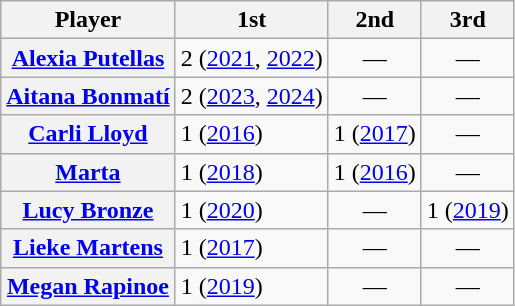<table class="sortable plainrowheaders wikitable">
<tr>
<th scope="col">Player</th>
<th scope="col style="background-color: gold">1st</th>
<th scope="col style="background-color: silver">2nd</th>
<th scope="col style="background-color: #cc9966">3rd</th>
</tr>
<tr>
<th scope="row"> <a href='#'>Alexia Putellas</a></th>
<td>2 (<a href='#'>2021</a>, <a href='#'>2022</a>)</td>
<td style="text-align: center">—</td>
<td style="text-align: center">—</td>
</tr>
<tr>
<th scope="row"> <a href='#'>Aitana Bonmatí</a></th>
<td>2 (<a href='#'>2023</a>, <a href='#'>2024</a>)</td>
<td style="text-align: center">—</td>
<td style="text-align: center">—</td>
</tr>
<tr>
<th scope="row"> <a href='#'>Carli Lloyd</a></th>
<td>1 (<a href='#'>2016</a>)</td>
<td>1 (<a href='#'>2017</a>)</td>
<td style="text-align: center">—</td>
</tr>
<tr>
<th scope="row"> <a href='#'>Marta</a></th>
<td>1 (<a href='#'>2018</a>)</td>
<td>1 (<a href='#'>2016</a>)</td>
<td style="text-align: center">—</td>
</tr>
<tr>
<th scope="row"> <a href='#'>Lucy Bronze</a></th>
<td>1 (<a href='#'>2020</a>)</td>
<td style="text-align: center">—</td>
<td>1 (<a href='#'>2019</a>)</td>
</tr>
<tr>
<th scope="row"> <a href='#'>Lieke Martens</a></th>
<td>1 (<a href='#'>2017</a>)</td>
<td style="text-align: center">—</td>
<td style="text-align: center">—</td>
</tr>
<tr>
<th scope="row"> <a href='#'>Megan Rapinoe</a></th>
<td>1 (<a href='#'>2019</a>)</td>
<td style="text-align: center">—</td>
<td style="text-align: center">—</td>
</tr>
</table>
